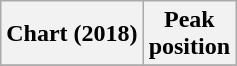<table class="wikitable plainrowheaders" style="text-align:center">
<tr>
<th scope="col">Chart (2018)</th>
<th scope="col">Peak<br>position</th>
</tr>
<tr>
</tr>
</table>
